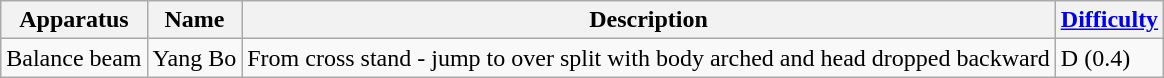<table class="wikitable">
<tr>
<th>Apparatus</th>
<th>Name</th>
<th>Description</th>
<th><a href='#'>Difficulty</a></th>
</tr>
<tr>
<td>Balance beam</td>
<td>Yang Bo</td>
<td>From cross stand - jump to over split with body arched and head dropped backward</td>
<td>D (0.4)</td>
</tr>
</table>
